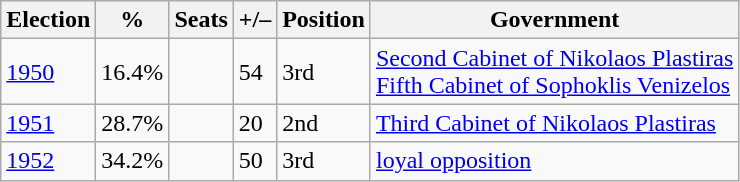<table class="wikitable">
<tr>
<th>Election</th>
<th><strong>%</strong></th>
<th><strong>Seats</strong></th>
<th>+/–</th>
<th><strong>Position</strong></th>
<th>Government</th>
</tr>
<tr>
<td><a href='#'>1950</a></td>
<td>16.4%</td>
<td></td>
<td> 54</td>
<td> 3rd</td>
<td><a href='#'>Second Cabinet of Nikolaos Plastiras</a> <br> <a href='#'>Fifth Cabinet of Sophoklis Venizelos</a></td>
</tr>
<tr>
<td><a href='#'>1951</a></td>
<td>28.7%</td>
<td></td>
<td> 20</td>
<td> 2nd</td>
<td><a href='#'>Third Cabinet of Nikolaos Plastiras</a></td>
</tr>
<tr>
<td><a href='#'>1952</a></td>
<td>34.2%<br></td>
<td></td>
<td> 50</td>
<td> 3rd</td>
<td><a href='#'>loyal opposition</a></td>
</tr>
</table>
